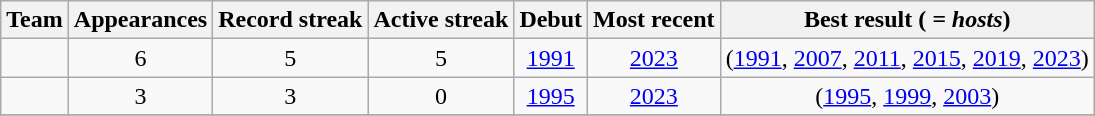<table class="wikitable sortable" style="text-align: center">
<tr>
<th>Team</th>
<th>Appearances</th>
<th>Record streak</th>
<th>Active streak</th>
<th>Debut</th>
<th>Most recent</th>
<th>Best result (<em> = hosts</em>)</th>
</tr>
<tr>
<td align=left></td>
<td>6</td>
<td>5</td>
<td>5</td>
<td><a href='#'>1991</a></td>
<td><a href='#'>2023</a></td>
<td> (<a href='#'>1991</a>, <a href='#'>2007</a>, <a href='#'>2011</a>, <a href='#'>2015</a>, <a href='#'>2019</a>, <a href='#'>2023</a>)</td>
</tr>
<tr>
<td align=left></td>
<td>3</td>
<td>3</td>
<td>0</td>
<td><a href='#'>1995</a></td>
<td><a href='#'>2023</a></td>
<td> (<a href='#'>1995</a>, <a href='#'>1999</a>, <a href='#'>2003</a>)</td>
</tr>
<tr>
</tr>
</table>
